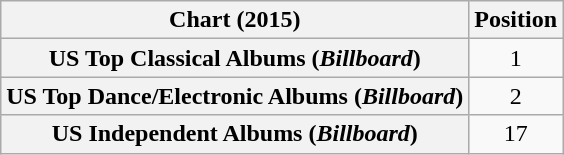<table class="wikitable plainrowheaders sortable" style="text-align:center;">
<tr>
<th>Chart (2015)</th>
<th>Position</th>
</tr>
<tr>
<th scope="row">US Top Classical Albums (<em>Billboard</em>)</th>
<td>1</td>
</tr>
<tr>
<th scope="row">US Top Dance/Electronic Albums (<em>Billboard</em>)</th>
<td>2</td>
</tr>
<tr>
<th scope="row">US Independent Albums (<em>Billboard</em>)</th>
<td>17</td>
</tr>
</table>
